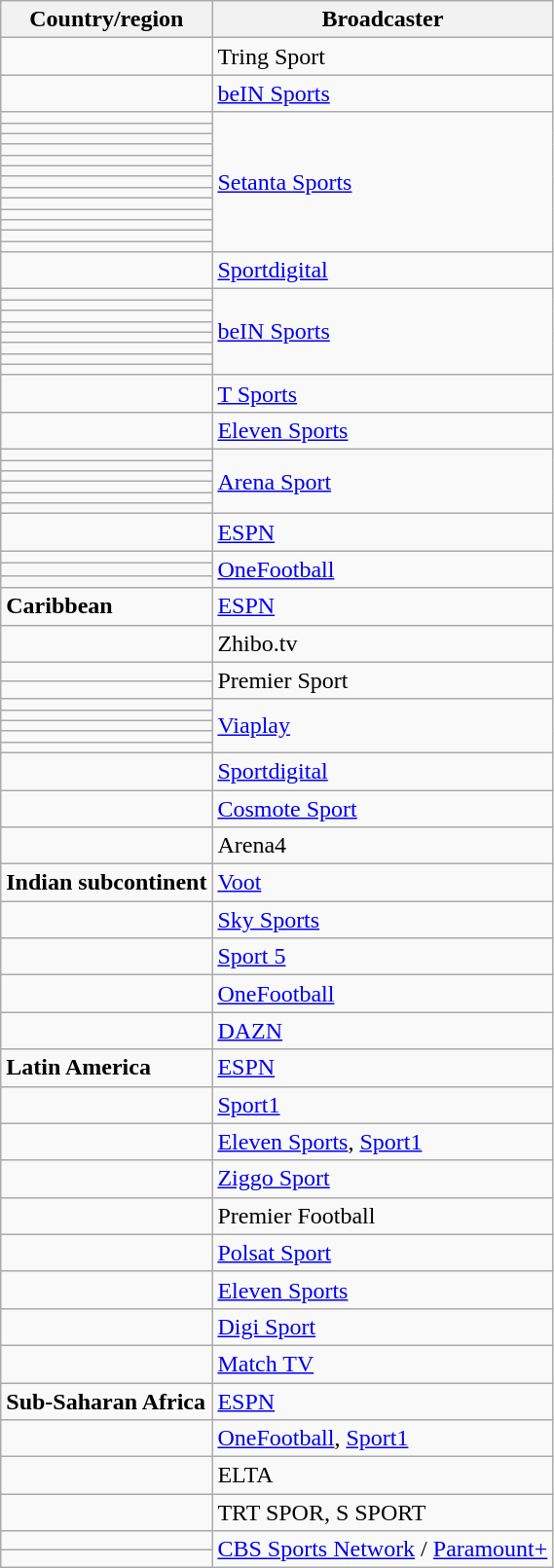<table class="wikitable" border="1">
<tr>
<th>Country/region</th>
<th>Broadcaster</th>
</tr>
<tr>
<td><strong></strong></td>
<td>Tring Sport</td>
</tr>
<tr>
<td><strong></strong></td>
<td><a href='#'>beIN Sports</a></td>
</tr>
<tr>
<td><strong></strong></td>
<td rowspan="13"><a href='#'>Setanta Sports</a></td>
</tr>
<tr>
<td><strong></strong></td>
</tr>
<tr>
<td><strong></strong></td>
</tr>
<tr>
<td><strong></strong></td>
</tr>
<tr>
<td><strong></strong></td>
</tr>
<tr>
<td><strong></strong></td>
</tr>
<tr>
<td><strong></strong></td>
</tr>
<tr>
<td><strong></strong></td>
</tr>
<tr>
<td><strong></strong></td>
</tr>
<tr>
<td><strong></strong></td>
</tr>
<tr>
<td><strong></strong></td>
</tr>
<tr>
<td><strong></strong></td>
</tr>
<tr>
<td><strong></strong></td>
</tr>
<tr>
<td><strong></strong></td>
<td><a href='#'>Sportdigital</a></td>
</tr>
<tr>
<td><strong></strong></td>
<td rowspan="8"><a href='#'>beIN Sports</a></td>
</tr>
<tr>
<td><strong></strong></td>
</tr>
<tr>
<td><strong></strong></td>
</tr>
<tr>
<td><strong></strong></td>
</tr>
<tr>
<td><strong></strong></td>
</tr>
<tr>
<td><strong></strong></td>
</tr>
<tr>
<td><strong></strong></td>
</tr>
<tr>
<td><strong></strong></td>
</tr>
<tr>
<td><strong></strong></td>
<td><a href='#'>T Sports</a></td>
</tr>
<tr>
<td><strong></strong></td>
<td><a href='#'>Eleven Sports</a></td>
</tr>
<tr>
<td align="left"><strong></strong></td>
<td rowspan="6"><a href='#'>Arena Sport</a></td>
</tr>
<tr>
<td align="left"><strong></strong></td>
</tr>
<tr>
<td align="left"><strong></strong></td>
</tr>
<tr>
<td align="left"><strong></strong></td>
</tr>
<tr>
<td align="left"><strong></strong></td>
</tr>
<tr>
<td align="left"><strong></strong></td>
</tr>
<tr>
<td><strong></strong></td>
<td><a href='#'>ESPN</a></td>
</tr>
<tr>
<td><strong></strong></td>
<td rowspan="3"><a href='#'>OneFootball</a></td>
</tr>
<tr>
<td><strong></strong></td>
</tr>
<tr>
<td><strong></strong></td>
</tr>
<tr>
<td><strong> Caribbean</strong></td>
<td><a href='#'>ESPN</a></td>
</tr>
<tr>
<td><strong></strong></td>
<td>Zhibo.tv</td>
</tr>
<tr>
<td><strong></strong></td>
<td rowspan="2">Premier Sport</td>
</tr>
<tr>
<td><strong></strong></td>
</tr>
<tr>
<td><strong></strong></td>
<td rowspan="5"><a href='#'>Viaplay</a></td>
</tr>
<tr>
<td><strong></strong></td>
</tr>
<tr>
<td><strong></strong></td>
</tr>
<tr>
<td><strong></strong></td>
</tr>
<tr>
<td><strong></strong></td>
</tr>
<tr>
<td><strong></strong></td>
<td><a href='#'>Sportdigital</a></td>
</tr>
<tr>
<td><strong></strong></td>
<td><a href='#'>Cosmote Sport</a></td>
</tr>
<tr>
<td><strong></strong></td>
<td>Arena4</td>
</tr>
<tr>
<td><strong> Indian subcontinent</strong></td>
<td><a href='#'>Voot</a></td>
</tr>
<tr>
<td><strong></strong></td>
<td><a href='#'>Sky Sports</a></td>
</tr>
<tr>
<td><strong></strong></td>
<td><a href='#'>Sport 5</a></td>
</tr>
<tr>
<td><strong></strong></td>
<td><a href='#'>OneFootball</a></td>
</tr>
<tr>
<td><strong></strong></td>
<td><a href='#'>DAZN</a></td>
</tr>
<tr>
<td><strong> Latin America</strong></td>
<td><a href='#'>ESPN</a></td>
</tr>
<tr>
<td><strong></strong></td>
<td><a href='#'>Sport1</a></td>
</tr>
<tr>
<td><strong></strong></td>
<td><a href='#'>Eleven Sports</a>, <a href='#'>Sport1</a></td>
</tr>
<tr>
<td><strong></strong></td>
<td><a href='#'>Ziggo Sport</a></td>
</tr>
<tr>
<td><strong></strong></td>
<td>Premier Football</td>
</tr>
<tr>
<td><strong></strong></td>
<td><a href='#'>Polsat Sport</a></td>
</tr>
<tr>
<td><strong></strong></td>
<td><a href='#'>Eleven Sports</a></td>
</tr>
<tr>
<td><strong></strong></td>
<td><a href='#'>Digi Sport</a></td>
</tr>
<tr>
<td><strong></strong></td>
<td><a href='#'>Match TV</a></td>
</tr>
<tr>
<td><strong> Sub-Saharan Africa</strong></td>
<td><a href='#'>ESPN</a></td>
</tr>
<tr>
<td><strong></strong></td>
<td><a href='#'>OneFootball</a>, <a href='#'>Sport1</a></td>
</tr>
<tr>
<td><strong></strong></td>
<td>ELTA</td>
</tr>
<tr>
<td><strong></strong></td>
<td>TRT SPOR, S SPORT</td>
</tr>
<tr>
<td><strong></strong></td>
<td rowspan=2><a href='#'>CBS Sports Network</a> / <a href='#'>Paramount+</a></td>
</tr>
<tr>
<td><strong></strong></td>
</tr>
</table>
